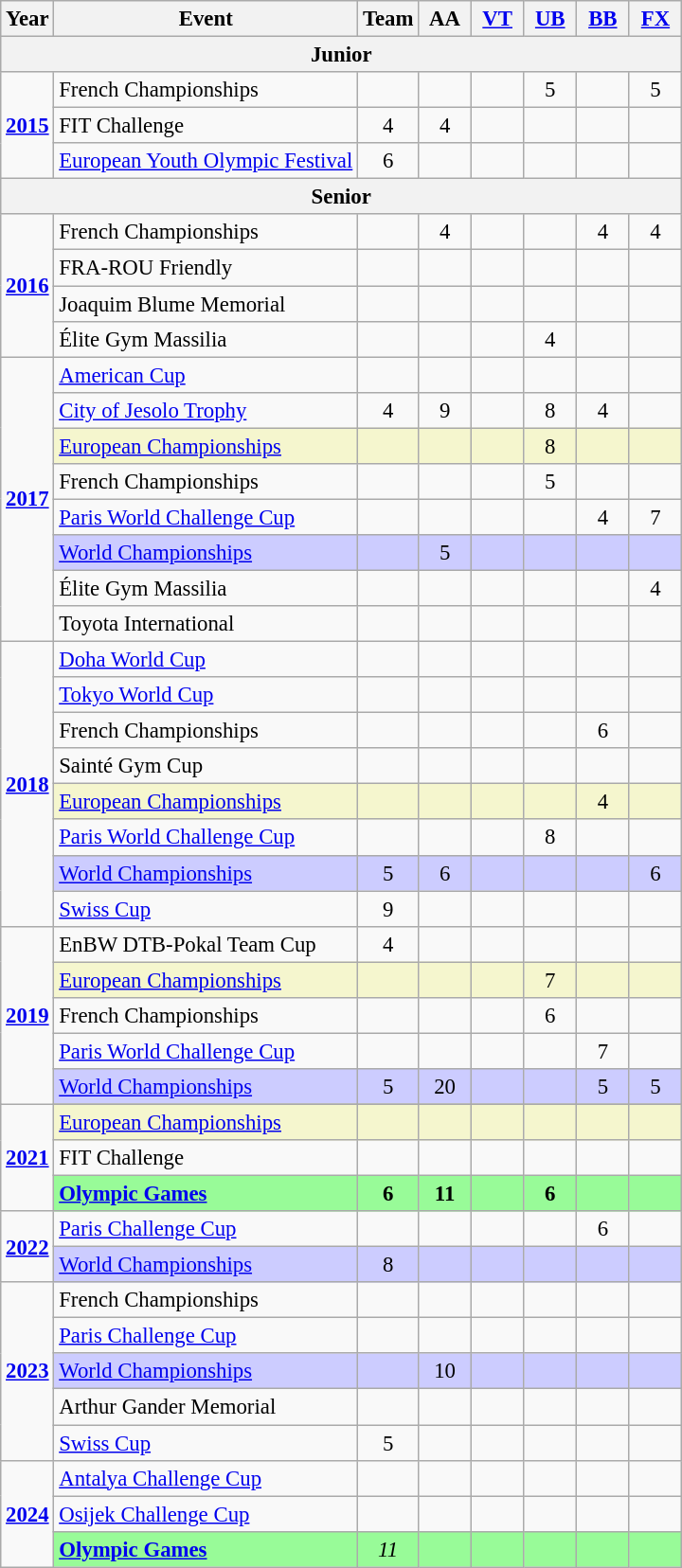<table class="wikitable" style="text-align:center; font-size:95%;">
<tr>
<th align=center>Year</th>
<th align=center>Event</th>
<th style="width:30px;">Team</th>
<th style="width:30px;">AA</th>
<th style="width:30px;"><a href='#'>VT</a></th>
<th style="width:30px;"><a href='#'>UB</a></th>
<th style="width:30px;"><a href='#'>BB</a></th>
<th style="width:30px;"><a href='#'>FX</a></th>
</tr>
<tr>
<th colspan="8"><strong>Junior</strong></th>
</tr>
<tr>
<td rowspan="3"><strong><a href='#'>2015</a></strong></td>
<td align=left>French Championships</td>
<td></td>
<td></td>
<td></td>
<td>5</td>
<td></td>
<td>5</td>
</tr>
<tr>
<td align=left>FIT Challenge</td>
<td>4</td>
<td>4</td>
<td></td>
<td></td>
<td></td>
<td></td>
</tr>
<tr>
<td align=left><a href='#'>European Youth Olympic Festival</a></td>
<td>6</td>
<td></td>
<td></td>
<td></td>
<td></td>
<td></td>
</tr>
<tr>
<th colspan="8"><strong>Senior</strong></th>
</tr>
<tr>
<td rowspan="4"><strong><a href='#'>2016</a></strong></td>
<td align=left>French Championships</td>
<td></td>
<td>4</td>
<td></td>
<td></td>
<td>4</td>
<td>4</td>
</tr>
<tr>
<td align=left>FRA-ROU Friendly</td>
<td></td>
<td></td>
<td></td>
<td></td>
<td></td>
<td></td>
</tr>
<tr>
<td align=left>Joaquim Blume Memorial</td>
<td></td>
<td></td>
<td></td>
<td></td>
<td></td>
<td></td>
</tr>
<tr>
<td align=left>Élite Gym Massilia</td>
<td></td>
<td></td>
<td></td>
<td>4</td>
<td></td>
<td></td>
</tr>
<tr>
<td rowspan="8"><strong><a href='#'>2017</a></strong></td>
<td align=left><a href='#'>American Cup</a></td>
<td></td>
<td></td>
<td></td>
<td></td>
<td></td>
<td></td>
</tr>
<tr>
<td align=left><a href='#'>City of Jesolo Trophy</a></td>
<td>4</td>
<td>9</td>
<td></td>
<td>8</td>
<td>4</td>
<td></td>
</tr>
<tr bgcolor=#F5F6CE>
<td align=left><a href='#'>European Championships</a></td>
<td></td>
<td></td>
<td></td>
<td>8</td>
<td></td>
<td></td>
</tr>
<tr>
<td align=left>French Championships</td>
<td></td>
<td></td>
<td></td>
<td>5</td>
<td></td>
<td></td>
</tr>
<tr>
<td align=left><a href='#'>Paris World Challenge Cup</a></td>
<td></td>
<td></td>
<td></td>
<td></td>
<td>4</td>
<td>7</td>
</tr>
<tr bgcolor=#CCCCFF>
<td align=left><a href='#'>World Championships</a></td>
<td></td>
<td>5</td>
<td></td>
<td></td>
<td></td>
<td></td>
</tr>
<tr>
<td align=left>Élite Gym Massilia</td>
<td></td>
<td></td>
<td></td>
<td></td>
<td></td>
<td>4</td>
</tr>
<tr>
<td align=left>Toyota International</td>
<td></td>
<td></td>
<td></td>
<td></td>
<td></td>
<td></td>
</tr>
<tr>
<td rowspan="8"><strong><a href='#'>2018</a></strong></td>
<td align=left><a href='#'>Doha World Cup</a></td>
<td></td>
<td></td>
<td></td>
<td></td>
<td></td>
<td></td>
</tr>
<tr>
<td align=left><a href='#'>Tokyo World Cup</a></td>
<td></td>
<td></td>
<td></td>
<td></td>
<td></td>
<td></td>
</tr>
<tr>
<td align=left>French Championships</td>
<td></td>
<td></td>
<td></td>
<td></td>
<td>6</td>
<td></td>
</tr>
<tr>
<td align=left>Sainté Gym Cup</td>
<td></td>
<td></td>
<td></td>
<td></td>
<td></td>
<td></td>
</tr>
<tr bgcolor=#F5F6CE>
<td align=left><a href='#'>European Championships</a></td>
<td></td>
<td></td>
<td></td>
<td></td>
<td>4</td>
<td></td>
</tr>
<tr>
<td align=left><a href='#'>Paris World Challenge Cup</a></td>
<td></td>
<td></td>
<td></td>
<td>8</td>
<td></td>
<td></td>
</tr>
<tr bgcolor=#CCCCFF>
<td align=left><a href='#'>World Championships</a></td>
<td>5</td>
<td>6</td>
<td></td>
<td></td>
<td></td>
<td>6</td>
</tr>
<tr>
<td align=left><a href='#'>Swiss Cup</a></td>
<td>9</td>
<td></td>
<td></td>
<td></td>
<td></td>
<td></td>
</tr>
<tr>
<td rowspan="5"><strong><a href='#'>2019</a></strong></td>
<td align=left>EnBW DTB-Pokal Team Cup</td>
<td>4</td>
<td></td>
<td></td>
<td></td>
<td></td>
<td></td>
</tr>
<tr bgcolor=#F5F6CE>
<td align=left><a href='#'>European Championships</a></td>
<td></td>
<td></td>
<td></td>
<td>7</td>
<td></td>
<td></td>
</tr>
<tr>
<td align=left>French Championships</td>
<td></td>
<td></td>
<td></td>
<td>6</td>
<td></td>
<td></td>
</tr>
<tr>
<td align=left><a href='#'>Paris World Challenge Cup</a></td>
<td></td>
<td></td>
<td></td>
<td></td>
<td>7</td>
<td></td>
</tr>
<tr bgcolor=#CCCCFF>
<td align=left><a href='#'>World Championships</a></td>
<td>5</td>
<td>20</td>
<td></td>
<td></td>
<td>5</td>
<td>5</td>
</tr>
<tr>
<td rowspan="4"><strong><a href='#'>2021</a></strong></td>
</tr>
<tr bgcolor=#F5F6CE>
<td align=left><a href='#'>European Championships</a></td>
<td></td>
<td></td>
<td></td>
<td></td>
<td></td>
<td></td>
</tr>
<tr>
<td align=left>FIT Challenge</td>
<td></td>
<td></td>
<td></td>
<td></td>
<td></td>
<td></td>
</tr>
<tr bgcolor=98FB98>
<td align=left><strong><a href='#'>Olympic Games</a></strong></td>
<td><strong>6</strong></td>
<td><strong>11</strong></td>
<td></td>
<td><strong>6</strong></td>
<td></td>
<td></td>
</tr>
<tr>
<td rowspan="2"><strong><a href='#'>2022</a></strong></td>
<td align=left><a href='#'>Paris Challenge Cup</a></td>
<td></td>
<td></td>
<td></td>
<td></td>
<td>6</td>
<td></td>
</tr>
<tr bgcolor=#CCCCFF>
<td align=left><a href='#'>World Championships</a></td>
<td>8</td>
<td></td>
<td></td>
<td></td>
<td></td>
<td></td>
</tr>
<tr>
<td rowspan="5"><strong><a href='#'>2023</a></strong></td>
<td align=left>French Championships</td>
<td></td>
<td></td>
<td></td>
<td></td>
<td></td>
<td></td>
</tr>
<tr>
<td align=left><a href='#'>Paris Challenge Cup</a></td>
<td></td>
<td></td>
<td></td>
<td></td>
<td></td>
<td></td>
</tr>
<tr bgcolor=#CCCCFF>
<td align=left><a href='#'>World Championships</a></td>
<td></td>
<td>10</td>
<td></td>
<td></td>
<td></td>
<td></td>
</tr>
<tr>
<td align=left>Arthur Gander Memorial</td>
<td></td>
<td></td>
<td></td>
<td></td>
<td></td>
<td></td>
</tr>
<tr>
<td align=left><a href='#'>Swiss Cup</a></td>
<td>5</td>
<td></td>
<td></td>
<td></td>
<td></td>
<td></td>
</tr>
<tr>
<td rowspan="3"><strong><a href='#'>2024</a></strong></td>
<td align=left><a href='#'>Antalya Challenge Cup</a></td>
<td></td>
<td></td>
<td></td>
<td></td>
<td></td>
<td></td>
</tr>
<tr>
<td align=left><a href='#'>Osijek Challenge Cup</a></td>
<td></td>
<td></td>
<td></td>
<td></td>
<td></td>
<td></td>
</tr>
<tr bgcolor=98FB98>
<td align=left><strong><a href='#'>Olympic Games</a></strong></td>
<td><em>11</em></td>
<td></td>
<td></td>
<td></td>
<td></td>
<td></td>
</tr>
</table>
